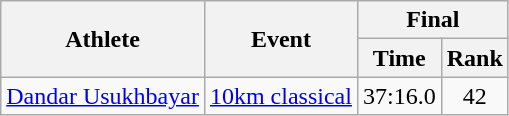<table class="wikitable">
<tr>
<th rowspan="2">Athlete</th>
<th rowspan="2">Event</th>
<th colspan="2">Final</th>
</tr>
<tr>
<th>Time</th>
<th>Rank</th>
</tr>
<tr>
<td rowspan="1"><a href='#'>Dandar Usukhbayar</a></td>
<td><a href='#'>10km classical</a></td>
<td align="center">37:16.0</td>
<td align="center">42</td>
</tr>
</table>
